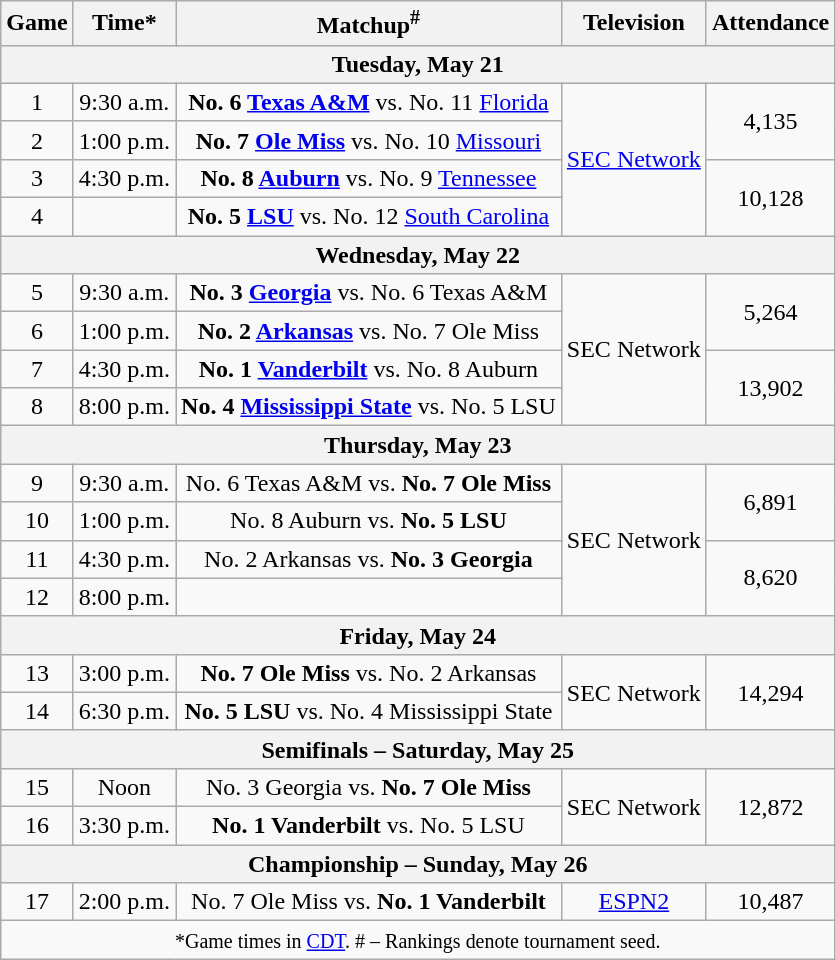<table class="wikitable" style="text-align:center;">
<tr>
<th>Game</th>
<th>Time*</th>
<th>Matchup<sup>#</sup></th>
<th>Television</th>
<th>Attendance</th>
</tr>
<tr>
<th colspan=7>Tuesday, May 21</th>
</tr>
<tr>
<td>1</td>
<td>9:30 a.m.</td>
<td><strong>No. 6 <a href='#'>Texas A&M</a></strong> vs. No. 11 <a href='#'>Florida</a></td>
<td rowspan=4><a href='#'>SEC Network</a></td>
<td rowspan=2>4,135</td>
</tr>
<tr>
<td>2</td>
<td>1:00 p.m.</td>
<td><strong>No. 7 <a href='#'>Ole Miss</a></strong> vs. No. 10 <a href='#'>Missouri</a></td>
</tr>
<tr>
<td>3</td>
<td>4:30 p.m.</td>
<td><strong>No. 8 <a href='#'>Auburn</a></strong> vs. No. 9 <a href='#'>Tennessee</a></td>
<td rowspan=2>10,128</td>
</tr>
<tr>
<td>4</td>
<td></td>
<td><strong>No. 5 <a href='#'>LSU</a></strong> vs. No. 12 <a href='#'>South Carolina</a></td>
</tr>
<tr>
<th colspan=7>Wednesday, May 22</th>
</tr>
<tr>
<td>5</td>
<td>9:30 a.m.</td>
<td><strong>No. 3 <a href='#'>Georgia</a></strong> vs. No. 6 Texas A&M</td>
<td rowspan=4>SEC Network</td>
<td rowspan=2>5,264</td>
</tr>
<tr>
<td>6</td>
<td>1:00 p.m.</td>
<td><strong>No. 2 <a href='#'>Arkansas</a></strong> vs. No. 7 Ole Miss</td>
</tr>
<tr>
<td>7</td>
<td>4:30 p.m.</td>
<td><strong>No. 1 <a href='#'>Vanderbilt</a></strong> vs. No. 8 Auburn</td>
<td rowspan=2>13,902</td>
</tr>
<tr>
<td>8</td>
<td>8:00 p.m.</td>
<td><strong>No. 4 <a href='#'>Mississippi State</a></strong> vs. No. 5 LSU</td>
</tr>
<tr>
<th colspan=7>Thursday, May 23</th>
</tr>
<tr>
<td>9</td>
<td>9:30 a.m.</td>
<td>No. 6 Texas A&M vs. <strong>No. 7 Ole Miss</strong></td>
<td rowspan=4>SEC Network</td>
<td rowspan=2>6,891</td>
</tr>
<tr>
<td>10</td>
<td>1:00 p.m.</td>
<td>No. 8 Auburn vs. <strong>No. 5 LSU</strong></td>
</tr>
<tr>
<td>11</td>
<td>4:30 p.m.</td>
<td>No. 2 Arkansas vs. <strong>No. 3 Georgia</strong></td>
<td rowspan=2>8,620</td>
</tr>
<tr>
<td>12</td>
<td>8:00 p.m.</td>
<td></td>
</tr>
<tr>
<th colspan=7>Friday, May 24</th>
</tr>
<tr>
<td>13</td>
<td>3:00 p.m.</td>
<td><strong>No. 7 Ole Miss</strong> vs. No. 2 Arkansas</td>
<td rowspan=2>SEC Network</td>
<td rowspan=2>14,294</td>
</tr>
<tr>
<td>14</td>
<td>6:30 p.m.</td>
<td><strong>No. 5 LSU</strong> vs. No. 4 Mississippi State</td>
</tr>
<tr>
<th colspan=7>Semifinals – Saturday, May 25</th>
</tr>
<tr>
<td>15</td>
<td>Noon</td>
<td>No. 3 Georgia vs. <strong>No. 7 Ole Miss</strong></td>
<td rowspan=2>SEC Network</td>
<td rowspan=2>12,872</td>
</tr>
<tr>
<td>16</td>
<td>3:30 p.m.</td>
<td><strong>No. 1 Vanderbilt</strong> vs. No. 5 LSU</td>
</tr>
<tr>
<th colspan=7>Championship – Sunday, May 26</th>
</tr>
<tr>
<td>17</td>
<td>2:00 p.m.</td>
<td>No. 7 Ole Miss vs. <strong>No. 1 Vanderbilt</strong></td>
<td><a href='#'>ESPN2</a></td>
<td>10,487</td>
</tr>
<tr>
<td colspan=7><small>*Game times in <a href='#'>CDT</a>. # – Rankings denote tournament seed.</small></td>
</tr>
</table>
